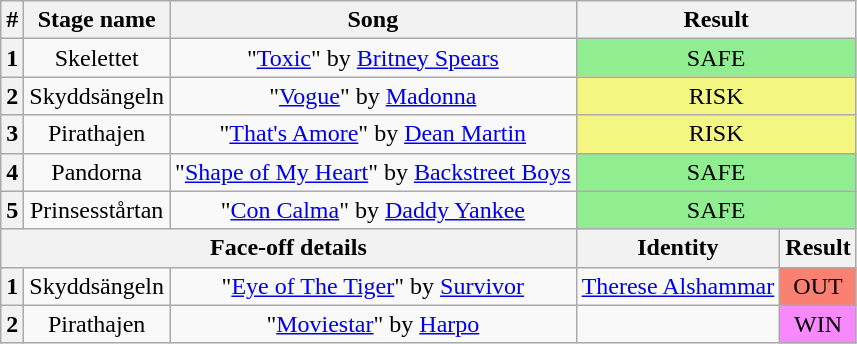<table class="wikitable plainrowheaders" style="text-align: center;">
<tr>
<th>#</th>
<th>Stage name</th>
<th>Song</th>
<th colspan=2>Result</th>
</tr>
<tr>
<th>1</th>
<td>Skelettet</td>
<td>"<a href='#'>Toxic</a>" by <a href='#'>Britney Spears</a></td>
<td colspan=2 bgcolor=lightgreen>SAFE</td>
</tr>
<tr>
<th>2</th>
<td>Skyddsängeln</td>
<td>"<a href='#'>Vogue</a>" by <a href='#'>Madonna</a></td>
<td colspan=2 bgcolor="#F3F781">RISK</td>
</tr>
<tr>
<th>3</th>
<td>Pirathajen</td>
<td>"<a href='#'>That's Amore</a>" by <a href='#'>Dean Martin</a></td>
<td colspan=2 bgcolor="F3F781">RISK</td>
</tr>
<tr>
<th>4</th>
<td>Pandorna</td>
<td>"<a href='#'>Shape of My Heart</a>" by <a href='#'>Backstreet Boys</a></td>
<td colspan=2 bgcolor=lightgreen>SAFE</td>
</tr>
<tr>
<th>5</th>
<td>Prinsesstårtan</td>
<td>"<a href='#'>Con Calma</a>" by <a href='#'>Daddy Yankee</a></td>
<td colspan=2 bgcolor=lightgreen>SAFE</td>
</tr>
<tr>
<th colspan="3">Face-off details</th>
<th>Identity</th>
<th>Result</th>
</tr>
<tr>
<th>1</th>
<td>Skyddsängeln</td>
<td>"<a href='#'>Eye of The Tiger</a>" by <a href='#'>Survivor</a></td>
<td><a href='#'>Therese Alshammar</a></td>
<td bgcolor=salmon>OUT</td>
</tr>
<tr>
<th>2</th>
<td>Pirathajen</td>
<td>"<a href='#'>Moviestar</a>" by <a href='#'>Harpo</a></td>
<td></td>
<td bgcolor="F888FD">WIN</td>
</tr>
</table>
